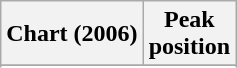<table class="wikitable sortable plainrowheaders" style="text-align:center;">
<tr>
<th>Chart (2006)</th>
<th>Peak<br>position</th>
</tr>
<tr>
</tr>
<tr>
</tr>
<tr>
</tr>
<tr>
</tr>
<tr>
</tr>
</table>
